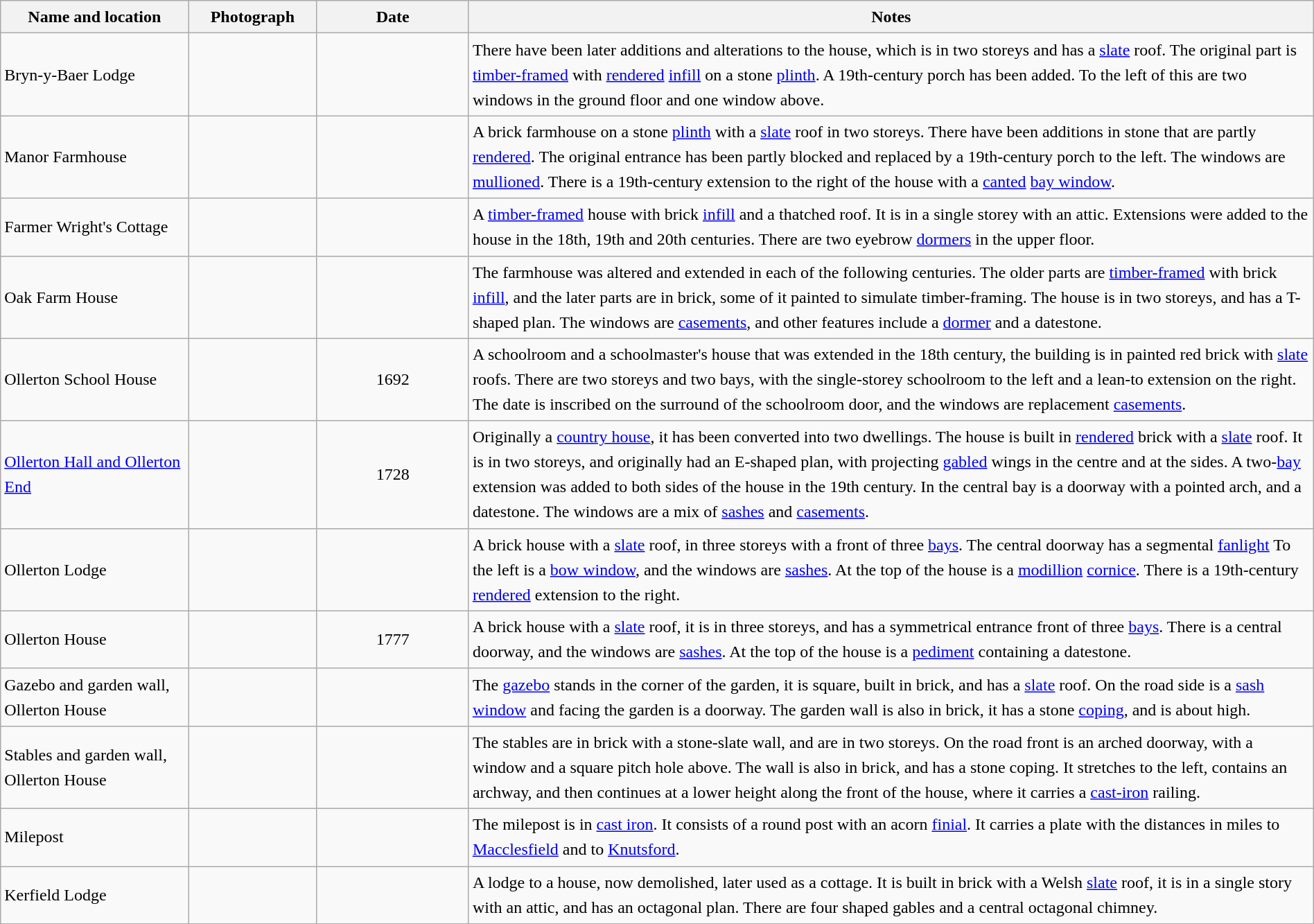<table class="wikitable sortable plainrowheaders" style="width:100%;border:0px;text-align:left;line-height:150%;">
<tr>
<th scope="col"  style="width:150px">Name and location</th>
<th scope="col"  style="width:100px" class="unsortable">Photograph</th>
<th scope="col"  style="width:120px">Date</th>
<th scope="col"  style="width:700px" class="unsortable">Notes</th>
</tr>
<tr>
<td>Bryn-y-Baer Lodge<br><small></small></td>
<td></td>
<td align="center"></td>
<td>There have been later additions and alterations to the house, which is in two storeys and has a <a href='#'>slate</a> roof.  The original part is <a href='#'>timber-framed</a> with <a href='#'>rendered</a> <a href='#'>infill</a> on a stone <a href='#'>plinth</a>.  A 19th-century porch has been added.  To the left of this are two windows in the ground floor and one window above.</td>
</tr>
<tr>
<td>Manor Farmhouse<br><small></small></td>
<td></td>
<td align="center"></td>
<td>A brick farmhouse on a stone <a href='#'>plinth</a> with a <a href='#'>slate</a> roof in two storeys.  There have been additions in stone that are partly <a href='#'>rendered</a>.  The original entrance has been partly blocked and replaced by a 19th-century porch to the left.  The windows are <a href='#'>mullioned</a>.  There is a 19th-century extension to the right of the house with a <a href='#'>canted</a> <a href='#'>bay window</a>.</td>
</tr>
<tr>
<td>Farmer Wright's Cottage<br><small></small></td>
<td></td>
<td align="center"></td>
<td>A <a href='#'>timber-framed</a> house with brick <a href='#'>infill</a> and a thatched roof. It is in a single storey with an attic.  Extensions were added to the house in the 18th, 19th and 20th centuries.  There are two eyebrow <a href='#'>dormers</a> in the upper floor.</td>
</tr>
<tr>
<td>Oak Farm House<br><small></small></td>
<td></td>
<td align="center"></td>
<td>The farmhouse was altered and extended in each of the following centuries.  The older parts are <a href='#'>timber-framed</a> with brick <a href='#'>infill</a>, and the later parts are in brick, some of it painted to simulate timber-framing.  The house is in two storeys, and has a T-shaped plan.  The windows are <a href='#'>casements</a>, and other features include a <a href='#'>dormer</a> and a datestone.</td>
</tr>
<tr>
<td>Ollerton School House<br><small></small></td>
<td></td>
<td align="center">1692</td>
<td>A schoolroom and a schoolmaster's house that was extended in the 18th century, the building is in painted red brick with <a href='#'>slate</a> roofs.  There are two storeys and two bays, with the single-storey schoolroom to the left and a lean-to extension on the right.  The date is inscribed on the surround of the schoolroom door, and the windows are replacement <a href='#'>casements</a>.</td>
</tr>
<tr>
<td><a href='#'>Ollerton Hall and Ollerton End</a><br><small></small></td>
<td></td>
<td align="center">1728</td>
<td>Originally a <a href='#'>country house</a>, it has been converted into two dwellings.  The house is built in <a href='#'>rendered</a> brick with a <a href='#'>slate</a> roof.  It is in two storeys, and originally had an E-shaped plan, with projecting <a href='#'>gabled</a> wings in the centre and at the sides.  A two-<a href='#'>bay</a> extension was added to both sides of the house in the 19th century.  In the central bay is a doorway with a pointed arch, and a datestone.  The windows are a mix of <a href='#'>sashes</a> and <a href='#'>casements</a>.</td>
</tr>
<tr>
<td>Ollerton Lodge<br><small></small></td>
<td></td>
<td align="center"></td>
<td>A brick house with a <a href='#'>slate</a> roof, in three storeys with a front of three <a href='#'>bays</a>.  The central doorway has a segmental <a href='#'>fanlight</a>  To the left is a <a href='#'>bow window</a>, and the windows are <a href='#'>sashes</a>.  At the top of the house is a <a href='#'>modillion</a> <a href='#'>cornice</a>.  There is a 19th-century <a href='#'>rendered</a> extension to the right.</td>
</tr>
<tr>
<td>Ollerton House<br><small></small></td>
<td></td>
<td align="center">1777</td>
<td>A brick house with a <a href='#'>slate</a> roof, it is in three storeys, and has a symmetrical entrance front of three <a href='#'>bays</a>.  There is a central doorway, and the windows are <a href='#'>sashes</a>.  At the top of the house is a <a href='#'>pediment</a> containing a datestone.</td>
</tr>
<tr>
<td>Gazebo and garden wall,<br>Ollerton House<br><small></small></td>
<td></td>
<td align="center"></td>
<td>The <a href='#'>gazebo</a> stands in the corner of the garden, it is square, built in brick, and has a <a href='#'>slate</a> roof.  On the road side is a <a href='#'>sash window</a> and facing the garden is a doorway.  The garden wall is also in brick, it has a stone <a href='#'>coping</a>, and is about  high.</td>
</tr>
<tr>
<td>Stables and garden wall,<br>Ollerton House<br><small></small></td>
<td></td>
<td align="center"></td>
<td>The stables are in brick with a stone-slate wall, and are in two storeys.  On the road front is an arched doorway, with a window and a square pitch hole above.  The wall is also in brick, and has a stone coping.  It stretches to the left, contains an archway, and then continues at a lower height along the front of the house, where it carries a <a href='#'>cast-iron</a> railing.</td>
</tr>
<tr>
<td>Milepost<br><small></small></td>
<td></td>
<td align="center"></td>
<td>The milepost is in <a href='#'>cast iron</a>.  It consists of a round post with an acorn <a href='#'>finial</a>.  It carries a plate with the distances in miles to <a href='#'>Macclesfield</a> and to <a href='#'>Knutsford</a>.</td>
</tr>
<tr>
<td>Kerfield Lodge<br><small></small></td>
<td></td>
<td align="center"></td>
<td>A lodge to a house, now demolished, later used as a cottage.  It is built in brick with a Welsh <a href='#'>slate</a> roof, it is in a single story with an attic, and has an octagonal plan.  There are four shaped gables and a central octagonal chimney.</td>
</tr>
<tr>
</tr>
</table>
